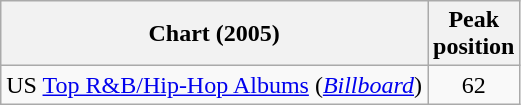<table class="wikitable sortable">
<tr>
<th>Chart (2005)</th>
<th>Peak<br>position</th>
</tr>
<tr>
<td>US <a href='#'>Top R&B/Hip-Hop Albums</a> (<em><a href='#'>Billboard</a></em>)</td>
<td align="center">62</td>
</tr>
</table>
